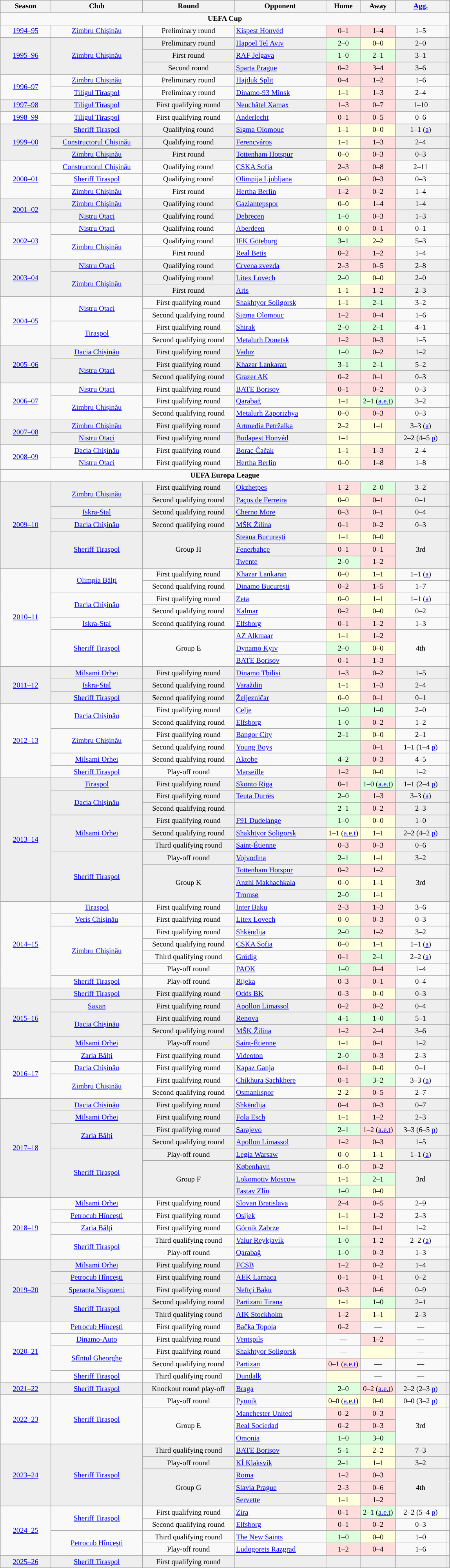<table class="wikitable" style="font-size:78%; text-align: center;">
<tr>
<th width="80">Season</th>
<th width="150">Club</th>
<th width="150">Round</th>
<th width="150">Opponent</th>
<th width="53">Home</th>
<th width="53">Away</th>
<th width="80"><a href='#'>Agg.</a></th>
<th></th>
</tr>
<tr>
<td colspan="8" style="text-align:center;"><strong>UEFA Cup</strong></td>
</tr>
<tr>
<td><a href='#'>1994–95</a></td>
<td><a href='#'>Zimbru Chișinău</a></td>
<td>Preliminary round</td>
<td align="left"> <a href='#'>Kispest Honvéd</a></td>
<td bgcolor="#ffdddd">0–1</td>
<td bgcolor="#ffdddd">1–4</td>
<td>1–5</td>
<td></td>
</tr>
<tr bgcolor=#EEEEEE>
<td rowspan=3><a href='#'>1995–96</a></td>
<td rowspan=3><a href='#'>Zimbru Chișinău</a></td>
<td>Preliminary round</td>
<td align="left"> <a href='#'>Hapoel Tel Aviv</a></td>
<td bgcolor="#ddffdd">2–0</td>
<td bgcolor="#ffffdd">0–0</td>
<td>2–0</td>
<td></td>
</tr>
<tr bgcolor=#EEEEEE>
<td>First round</td>
<td align="left"> <a href='#'>RAF Jelgava</a></td>
<td bgcolor="#ddffdd">1–0</td>
<td bgcolor="#ddffdd">2–1</td>
<td>3–1</td>
<td></td>
</tr>
<tr bgcolor=#EEEEEE>
<td>Second round</td>
<td align="left"> <a href='#'>Sparta Prague</a></td>
<td bgcolor="#ffdddd">0–2</td>
<td bgcolor="#ffdddd">3–4</td>
<td>3–6</td>
<td></td>
</tr>
<tr>
<td rowspan=2><a href='#'>1996–97</a></td>
<td><a href='#'>Zimbru Chișinău</a></td>
<td>Preliminary round</td>
<td align="left"> <a href='#'>Hajduk Split</a></td>
<td bgcolor="#ffdddd">0–4</td>
<td bgcolor="#ffdddd">1–2</td>
<td>1–6</td>
<td></td>
</tr>
<tr>
<td><a href='#'>Tiligul Tiraspol</a></td>
<td>Preliminary round</td>
<td align="left"> <a href='#'>Dinamo-93 Minsk</a></td>
<td bgcolor="#ffffdd">1–1</td>
<td bgcolor="#ffdddd">1–3</td>
<td>2–4</td>
<td></td>
</tr>
<tr bgcolor=#EEEEEE>
<td><a href='#'>1997–98</a></td>
<td><a href='#'>Tiligul Tiraspol</a></td>
<td>First qualifying round</td>
<td align="left"> <a href='#'>Neuchâtel Xamax</a></td>
<td bgcolor="#ffdddd">1–3</td>
<td bgcolor="#ffdddd">0–7</td>
<td>1–10</td>
<td></td>
</tr>
<tr>
<td><a href='#'>1998–99</a></td>
<td><a href='#'>Tiligul Tiraspol</a></td>
<td>First qualifying round</td>
<td align="left"> <a href='#'>Anderlecht</a></td>
<td bgcolor="#ffdddd">0–1</td>
<td bgcolor="#ffdddd">0–5</td>
<td>0–6</td>
<td></td>
</tr>
<tr bgcolor=#EEEEEE>
<td rowspan=3><a href='#'>1999–00</a></td>
<td><a href='#'>Sheriff Tiraspol</a></td>
<td>Qualifying round</td>
<td align="left"> <a href='#'>Sigma Olomouc</a></td>
<td bgcolor="#ffffdd">1–1</td>
<td bgcolor="#ffffdd">0–0</td>
<td>1–1 (<a href='#'>a</a>)</td>
<td></td>
</tr>
<tr bgcolor=#EEEEEE>
<td><a href='#'>Constructorul Chișinău</a></td>
<td>Qualifying round</td>
<td align="left"> <a href='#'>Ferencváros</a></td>
<td bgcolor="#ffffdd">1–1</td>
<td bgcolor="#ffdddd">1–3</td>
<td>2–4</td>
<td></td>
</tr>
<tr bgcolor=#EEEEEE>
<td><a href='#'>Zimbru Chișinău</a></td>
<td>First round</td>
<td align="left"> <a href='#'>Tottenham Hotspur</a></td>
<td bgcolor="#ffffdd">0–0</td>
<td bgcolor="#ffdddd">0–3</td>
<td>0–3</td>
<td></td>
</tr>
<tr>
<td rowspan=3><a href='#'>2000–01</a></td>
<td><a href='#'>Constructorul Chișinău</a></td>
<td>Qualifying round</td>
<td align="left"> <a href='#'>CSKA Sofia</a></td>
<td bgcolor="#ffdddd">2–3</td>
<td bgcolor="#ffdddd">0–8</td>
<td>2–11</td>
<td></td>
</tr>
<tr>
<td><a href='#'>Sheriff Tiraspol</a></td>
<td>Qualifying round</td>
<td align="left"> <a href='#'>Olimpija Ljubljana</a></td>
<td bgcolor="#ffffdd">0–0</td>
<td bgcolor="#ffdddd">0–3</td>
<td>0–3</td>
<td></td>
</tr>
<tr>
<td><a href='#'>Zimbru Chișinău</a></td>
<td>First round</td>
<td align="left"> <a href='#'>Hertha Berlin</a></td>
<td bgcolor="#ffdddd">1–2</td>
<td bgcolor="#ffdddd">0–2</td>
<td>1–4</td>
<td></td>
</tr>
<tr bgcolor=#EEEEEE>
<td rowspan=2><a href='#'>2001–02</a></td>
<td><a href='#'>Zimbru Chișinău</a></td>
<td>Qualifying round</td>
<td align="left"> <a href='#'>Gaziantepspor</a></td>
<td bgcolor="#ffffdd">0–0</td>
<td bgcolor="#ffdddd">1–4</td>
<td>1–4</td>
<td></td>
</tr>
<tr bgcolor=#EEEEEE>
<td><a href='#'>Nistru Otaci</a></td>
<td>Qualifying round</td>
<td align="left"> <a href='#'>Debrecen</a></td>
<td bgcolor="#ddffdd">1–0</td>
<td bgcolor="#ffdddd">0–3</td>
<td>1–3</td>
<td></td>
</tr>
<tr>
<td rowspan=3><a href='#'>2002–03</a></td>
<td rowspan=1><a href='#'>Nistru Otaci</a></td>
<td>Qualifying round</td>
<td align="left"> <a href='#'>Aberdeen</a></td>
<td bgcolor="#ffffdd">0–0</td>
<td bgcolor="#ffdddd">0–1</td>
<td>0–1</td>
<td></td>
</tr>
<tr>
<td rowspan=2><a href='#'>Zimbru Chișinău</a></td>
<td>Qualifying round</td>
<td align="left"> <a href='#'>IFK Göteborg</a></td>
<td bgcolor="#ddffdd">3–1</td>
<td bgcolor="#ffffdd">2–2</td>
<td>5–3</td>
<td></td>
</tr>
<tr>
<td>First round</td>
<td align="left"> <a href='#'>Real Betis</a></td>
<td bgcolor="#ffdddd">0–2</td>
<td bgcolor="#ffdddd">1–2</td>
<td>1–4</td>
<td></td>
</tr>
<tr bgcolor=#EEEEEE>
<td rowspan=3><a href='#'>2003–04</a></td>
<td rowspan=1><a href='#'>Nistru Otaci</a></td>
<td>Qualifying round</td>
<td align="left"> <a href='#'>Crvena zvezda</a></td>
<td bgcolor="#ffdddd">2–3</td>
<td bgcolor="#ffdddd">0–5</td>
<td>2–8</td>
<td></td>
</tr>
<tr bgcolor=#EEEEEE>
<td rowspan=2><a href='#'>Zimbru Chișinău</a></td>
<td>Qualifying round</td>
<td align="left"> <a href='#'>Litex Lovech</a></td>
<td bgcolor="#ddffdd">2–0</td>
<td bgcolor="#ffffdd">0–0</td>
<td>2–0</td>
<td></td>
</tr>
<tr bgcolor=#EEEEEE>
<td>First round</td>
<td align="left"> <a href='#'>Aris</a></td>
<td bgcolor="#ffffdd">1–1</td>
<td bgcolor="#ffdddd">1–2</td>
<td>2–3</td>
<td></td>
</tr>
<tr>
<td rowspan=4><a href='#'>2004–05</a></td>
<td rowspan=2><a href='#'>Nistru Otaci</a></td>
<td>First qualifying round</td>
<td align="left"> <a href='#'>Shakhtyor Soligorsk</a></td>
<td bgcolor="#ffffdd">1–1</td>
<td bgcolor="#ddffdd">2–1</td>
<td>3–2</td>
<td></td>
</tr>
<tr>
<td>Second qualifying round</td>
<td align="left"> <a href='#'>Sigma Olomouc</a></td>
<td bgcolor="#ffdddd">1–2</td>
<td bgcolor="#ffdddd">0–4</td>
<td>1–6</td>
<td></td>
</tr>
<tr>
<td rowspan=2><a href='#'>Tiraspol</a></td>
<td>First qualifying round</td>
<td align="left"> <a href='#'>Shirak</a></td>
<td bgcolor="#ddffdd">2–0</td>
<td bgcolor="#ddffdd">2–1</td>
<td>4–1</td>
<td></td>
</tr>
<tr>
<td>Second qualifying round</td>
<td align="left"> <a href='#'>Metalurh Donetsk</a></td>
<td bgcolor="#ffdddd">1–2</td>
<td bgcolor="#ffdddd">0–3</td>
<td>1–5</td>
<td></td>
</tr>
<tr bgcolor=#EEEEEE>
<td rowspan=3><a href='#'>2005–06</a></td>
<td rowspan=1><a href='#'>Dacia Chișinău</a></td>
<td>First qualifying round</td>
<td align="left"> <a href='#'>Vaduz</a></td>
<td bgcolor="#ddffdd">1–0</td>
<td bgcolor="#ffdddd">0–2</td>
<td>1–2</td>
<td></td>
</tr>
<tr bgcolor=#EEEEEE>
<td rowspan=2><a href='#'>Nistru Otaci</a></td>
<td>First qualifying round</td>
<td align="left"> <a href='#'>Khazar Lankaran</a></td>
<td bgcolor="#ddffdd">3–1</td>
<td bgcolor="#ddffdd">2–1</td>
<td>5–2</td>
<td></td>
</tr>
<tr bgcolor=#EEEEEE>
<td>Second qualifying round</td>
<td align="left"> <a href='#'>Grazer AK</a></td>
<td bgcolor="#ffdddd">0–2</td>
<td bgcolor="#ffdddd">0–1</td>
<td>0–3</td>
<td></td>
</tr>
<tr>
<td rowspan=3><a href='#'>2006–07</a></td>
<td rowspan=1><a href='#'>Nistru Otaci</a></td>
<td>First qualifying round</td>
<td align="left"> <a href='#'>BATE Borisov</a></td>
<td bgcolor="#ffdddd">0–1</td>
<td bgcolor="#ffdddd">0–2</td>
<td>0–3</td>
<td></td>
</tr>
<tr>
<td rowspan=2><a href='#'>Zimbru Chișinău</a></td>
<td>First qualifying round</td>
<td align="left"> <a href='#'>Qarabağ</a></td>
<td bgcolor="#ffffdd">1–1</td>
<td bgcolor="#ddffdd">2–1 (<a href='#'>a.e.t</a>)</td>
<td>3–2</td>
<td></td>
</tr>
<tr>
<td>Second qualifying round</td>
<td align="left"> <a href='#'>Metalurh Zaporizhya</a></td>
<td bgcolor="#ffffdd">0–0</td>
<td bgcolor="#ffdddd">0–3</td>
<td>0–3</td>
<td></td>
</tr>
<tr bgcolor=#EEEEEE>
<td rowspan=2><a href='#'>2007–08</a></td>
<td><a href='#'>Zimbru Chișinău</a></td>
<td>First qualifying round</td>
<td align="left"> <a href='#'>Artmedia Petržalka</a></td>
<td bgcolor="#ffffdd">2–2</td>
<td bgcolor="#ffffdd">1–1</td>
<td>3–3 (<a href='#'>a</a>)</td>
<td></td>
</tr>
<tr bgcolor=#EEEEEE>
<td><a href='#'>Nistru Otaci</a></td>
<td>First qualifying round</td>
<td align="left"> <a href='#'>Budapest Honvéd</a></td>
<td bgcolor="#ffffdd">1–1</td>
<td bgcolor="#ffffdd"></td>
<td>2–2 (4–5 <a href='#'>p</a>)</td>
<td></td>
</tr>
<tr>
<td rowspan=2><a href='#'>2008–09</a></td>
<td><a href='#'>Dacia Chișinău</a></td>
<td>First qualifying round</td>
<td align="left"> <a href='#'>Borac Čačak</a></td>
<td bgcolor="#ffffdd">1–1</td>
<td bgcolor="#ffdddd">1–3</td>
<td>2–4</td>
<td></td>
</tr>
<tr>
<td><a href='#'>Nistru Otaci</a></td>
<td>First qualifying round</td>
<td align="left"> <a href='#'>Hertha Berlin</a></td>
<td bgcolor="#ffffdd">0–0</td>
<td bgcolor="#ffdddd">1–8</td>
<td>1–8</td>
<td></td>
</tr>
<tr>
<td colspan="8" style="text-align:center;"><strong>UEFA Europa League</strong></td>
</tr>
<tr bgcolor=#EEEEEE>
<td rowspan=7><a href='#'>2009–10</a></td>
<td rowspan=2><a href='#'>Zimbru Chișinău</a></td>
<td>First qualifying round</td>
<td align="left"> <a href='#'>Okzhetpes</a></td>
<td bgcolor="#ffdddd">1–2</td>
<td bgcolor="#ddffdd">2–0</td>
<td>3–2</td>
<td></td>
</tr>
<tr bgcolor=#EEEEEE>
<td>Second qualifying round</td>
<td align="left"> <a href='#'>Paços de Ferreira</a></td>
<td bgcolor="#ffffdd">0–0</td>
<td bgcolor="#ffdddd">0–1</td>
<td>0–1</td>
<td></td>
</tr>
<tr bgcolor=#EEEEEE>
<td><a href='#'>Iskra-Stal</a></td>
<td>Second qualifying round</td>
<td align="left"> <a href='#'>Cherno More</a></td>
<td bgcolor="#ffdddd">0–3</td>
<td bgcolor="#ffdddd">0–1</td>
<td>0–4</td>
<td></td>
</tr>
<tr bgcolor=#EEEEEE>
<td><a href='#'>Dacia Chișinău</a></td>
<td>Second qualifying round</td>
<td align="left"> <a href='#'>MŠK Žilina</a></td>
<td bgcolor="#ffdddd">0–1</td>
<td bgcolor="#ffdddd">0–2</td>
<td>0–3</td>
<td></td>
</tr>
<tr bgcolor=#EEEEEE>
<td rowspan=3><a href='#'>Sheriff Tiraspol</a></td>
<td rowspan=3>Group H</td>
<td align="left"> <a href='#'>Steaua București</a></td>
<td bgcolor="#ffffdd">1–1</td>
<td bgcolor="#ffffdd">0–0</td>
<td rowspan=3>3rd</td>
<td rowspan=3></td>
</tr>
<tr bgcolor=#EEEEEE>
<td align="left"> <a href='#'>Fenerbahçe</a></td>
<td bgcolor="#ffdddd">0–1</td>
<td bgcolor="#ffdddd">0–1</td>
</tr>
<tr bgcolor=#EEEEEE>
<td align="left"> <a href='#'>Twente</a></td>
<td bgcolor="#ddffdd">2–0</td>
<td bgcolor="#ffdddd">1–2</td>
</tr>
<tr>
<td rowspan=8><a href='#'>2010–11</a></td>
<td rowspan=2><a href='#'>Olimpia Bălți</a></td>
<td>First qualifying round</td>
<td align="left"> <a href='#'>Khazar Lankaran</a></td>
<td bgcolor="#ffffdd">0–0</td>
<td bgcolor="#ffffdd">1–1</td>
<td>1–1 (<a href='#'>a</a>)</td>
<td></td>
</tr>
<tr>
<td>Second qualifying round</td>
<td align="left"> <a href='#'>Dinamo București</a></td>
<td bgcolor="#ffdddd">0–2</td>
<td bgcolor="#ffdddd">1–5</td>
<td>1–7</td>
<td></td>
</tr>
<tr>
<td rowspan=2><a href='#'>Dacia Chișinău</a></td>
<td>First qualifying round</td>
<td align="left"> <a href='#'>Zeta</a></td>
<td bgcolor="#ffffdd">0–0</td>
<td bgcolor="#ffffdd">1–1</td>
<td>1–1 (<a href='#'>a</a>)</td>
<td></td>
</tr>
<tr>
<td>Second qualifying round</td>
<td align="left"> <a href='#'>Kalmar</a></td>
<td bgcolor="#ffdddd">0–2</td>
<td bgcolor="#ffffdd">0–0</td>
<td>0–2</td>
<td></td>
</tr>
<tr>
<td><a href='#'>Iskra-Stal</a></td>
<td>Second qualifying round</td>
<td align="left"> <a href='#'>Elfsborg</a></td>
<td bgcolor="#ffdddd">0–1</td>
<td bgcolor="#ffdddd">1–2</td>
<td>1–3</td>
<td></td>
</tr>
<tr>
<td rowspan=3><a href='#'>Sheriff Tiraspol</a></td>
<td rowspan=3>Group E</td>
<td align="left"> <a href='#'>AZ Alkmaar</a></td>
<td bgcolor="#ffffdd">1–1</td>
<td bgcolor="#ffdddd">1–2</td>
<td rowspan=3>4th</td>
<td rowspan=3></td>
</tr>
<tr>
<td align="left"> <a href='#'>Dynamo Kyiv</a></td>
<td bgcolor="#ddffdd">2–0</td>
<td bgcolor="#ffffdd">0–0</td>
</tr>
<tr>
<td align="left"> <a href='#'>BATE Borisov</a></td>
<td bgcolor="#ffdddd">0–1</td>
<td bgcolor="#ffdddd">1–3</td>
</tr>
<tr bgcolor=#EEEEEE>
<td rowspan=3><a href='#'>2011–12</a></td>
<td><a href='#'>Milsami Orhei</a></td>
<td>First qualifying round</td>
<td align="left"> <a href='#'>Dinamo Tbilisi</a></td>
<td bgcolor="#ffdddd">1–3</td>
<td bgcolor="#ffdddd">0–2</td>
<td>1–5</td>
<td></td>
</tr>
<tr bgcolor=#EEEEEE>
<td><a href='#'>Iskra-Stal</a></td>
<td>Second qualifying round</td>
<td align="left"> <a href='#'>Varaždin</a></td>
<td bgcolor="#ffffdd">1–1</td>
<td bgcolor="#ffdddd">1–3</td>
<td>2–4</td>
<td></td>
</tr>
<tr bgcolor=#EEEEEE>
<td><a href='#'>Sheriff Tiraspol</a></td>
<td>Second qualifying round</td>
<td align="left"> <a href='#'>Željezničar</a></td>
<td bgcolor="#ffffdd">0–0</td>
<td bgcolor="#ffdddd">0–1</td>
<td>0–1</td>
<td></td>
</tr>
<tr>
<td rowspan=6><a href='#'>2012–13</a></td>
<td rowspan=2><a href='#'>Dacia Chișinău</a></td>
<td>First qualifying round</td>
<td align="left"> <a href='#'>Celje</a></td>
<td bgcolor="#ddffdd">1–0</td>
<td bgcolor="#ddffdd">1–0</td>
<td>2–0</td>
<td></td>
</tr>
<tr>
<td>Second qualifying round</td>
<td align="left"> <a href='#'>Elfsborg</a></td>
<td bgcolor="#ddffdd">1–0</td>
<td bgcolor="#ffdddd">0–2</td>
<td>1–2</td>
<td></td>
</tr>
<tr>
<td rowspan=2><a href='#'>Zimbru Chișinău</a></td>
<td>First qualifying round</td>
<td align="left"> <a href='#'>Bangor City</a></td>
<td bgcolor="#ddffdd">2–1</td>
<td bgcolor="#ffffdd">0–0</td>
<td>2–1</td>
<td></td>
</tr>
<tr>
<td>Second qualifying round</td>
<td align="left"> <a href='#'>Young Boys</a></td>
<td bgcolor="#ddffdd"></td>
<td bgcolor="#ffdddd">0–1</td>
<td>1–1 (1–4 <a href='#'>p</a>)</td>
<td></td>
</tr>
<tr>
<td><a href='#'>Milsami Orhei</a></td>
<td>Second qualifying round</td>
<td align="left"> <a href='#'>Aktobe</a></td>
<td bgcolor="#ddffdd">4–2</td>
<td bgcolor="#ffdddd">0–3</td>
<td>4–5</td>
<td></td>
</tr>
<tr>
<td><a href='#'>Sheriff Tiraspol</a></td>
<td>Play-off round</td>
<td align="left"> <a href='#'>Marseille</a></td>
<td bgcolor="#ffdddd">1–2</td>
<td bgcolor="#ffffdd">0–0</td>
<td>1–2</td>
<td></td>
</tr>
<tr bgcolor=#EEEEEE>
<td rowspan=10><a href='#'>2013–14</a></td>
<td rowspan=1><a href='#'>Tiraspol</a></td>
<td>First qualifying round</td>
<td align="left"> <a href='#'>Skonto Riga</a></td>
<td bgcolor="#ffdddd">0–1</td>
<td bgcolor="#ddffdd">1–0 (<a href='#'>a.e.t</a>)</td>
<td>1–1 (2–4 <a href='#'>p</a>)</td>
<td></td>
</tr>
<tr bgcolor=#EEEEEE>
<td rowspan=2><a href='#'>Dacia Chișinău</a></td>
<td>First qualifying round</td>
<td align="left"> <a href='#'>Teuta Durrës</a></td>
<td bgcolor="#ddffdd">2–0</td>
<td bgcolor="#ffdddd">1–3</td>
<td>3–3 (<a href='#'>a</a>)</td>
<td></td>
</tr>
<tr bgcolor=#EEEEEE>
<td>Second qualifying round</td>
<td align="left"></td>
<td bgcolor="#ddffdd">2–1</td>
<td bgcolor="#ffdddd">0–2</td>
<td>2–3</td>
<td></td>
</tr>
<tr bgcolor=#EEEEEE>
<td rowspan=3><a href='#'>Milsami Orhei</a></td>
<td>First qualifying round</td>
<td align="left"> <a href='#'>F91 Dudelange</a></td>
<td bgcolor="#ddffdd">1–0</td>
<td bgcolor="#ffffdd">0–0</td>
<td>1–0</td>
<td></td>
</tr>
<tr bgcolor=#EEEEEE>
<td>Second qualifying round</td>
<td align="left"> <a href='#'>Shakhtyor Soligorsk</a></td>
<td bgcolor="#ffffdd">1–1 (<a href='#'>a.e.t</a>)</td>
<td bgcolor="#ffffdd">1–1</td>
<td>2–2 (4–2 <a href='#'>p</a>)</td>
<td></td>
</tr>
<tr bgcolor=#EEEEEE>
<td>Third qualifying round</td>
<td align="left"> <a href='#'>Saint-Étienne</a></td>
<td bgcolor="#ffdddd">0–3</td>
<td bgcolor="#ffdddd">0–3</td>
<td>0–6</td>
<td></td>
</tr>
<tr bgcolor=#EEEEEE>
<td rowspan=4><a href='#'>Sheriff Tiraspol</a></td>
<td>Play-off round</td>
<td align="left"> <a href='#'>Vojvodina</a></td>
<td bgcolor="#ddffdd">2–1</td>
<td bgcolor="#ffffdd">1–1</td>
<td>3–2</td>
<td></td>
</tr>
<tr bgcolor=#EEEEEE>
<td rowspan=3>Group K</td>
<td align="left"> <a href='#'>Tottenham Hotspur</a></td>
<td bgcolor="#ffdddd">0–2</td>
<td bgcolor="#ffdddd">1–2</td>
<td rowspan=3>3rd</td>
<td rowspan=3></td>
</tr>
<tr bgcolor=#EEEEEE>
<td align="left"> <a href='#'>Anzhi Makhachkala</a></td>
<td bgcolor="#ffffdd">0–0</td>
<td bgcolor="#ffffdd">1–1</td>
</tr>
<tr bgcolor=#EEEEEE>
<td align="left"> <a href='#'>Tromsø</a></td>
<td bgcolor="#ddffdd">2–0</td>
<td bgcolor="#ffffdd">1–1</td>
</tr>
<tr>
<td rowspan=7><a href='#'>2014–15</a></td>
<td><a href='#'>Tiraspol</a></td>
<td>First qualifying round</td>
<td align="left"> <a href='#'>Inter Baku</a></td>
<td bgcolor="#ffdddd">2–3</td>
<td bgcolor="#ffdddd">1–3</td>
<td>3–6</td>
<td></td>
</tr>
<tr>
<td><a href='#'>Veris Chișinău</a></td>
<td>First qualifying round</td>
<td align="left"> <a href='#'>Litex Lovech</a></td>
<td bgcolor="#ffffdd">0–0</td>
<td bgcolor="#ffdddd">0–3</td>
<td>0–3</td>
<td></td>
</tr>
<tr>
<td rowspan=4><a href='#'>Zimbru Chișinău</a></td>
<td>First qualifying round</td>
<td align="left"> <a href='#'>Shkëndija</a></td>
<td bgcolor="#ddffdd">2–0</td>
<td bgcolor="#ffdddd">1–2</td>
<td>3–2</td>
<td></td>
</tr>
<tr>
<td>Second qualifying round</td>
<td align="left"> <a href='#'>CSKA Sofia</a></td>
<td bgcolor="#ffffdd">0–0</td>
<td bgcolor="#ffffdd">1–1</td>
<td>1–1 (<a href='#'>a</a>)</td>
<td></td>
</tr>
<tr>
<td>Third qualifying round</td>
<td align="left"> <a href='#'>Grödig</a></td>
<td bgcolor="#ffdddd">0–1</td>
<td bgcolor="#ddffdd">2–1</td>
<td>2–2 (<a href='#'>a</a>)</td>
<td></td>
</tr>
<tr>
<td>Play-off round</td>
<td align="left"> <a href='#'>PAOK</a></td>
<td bgcolor="#ddffdd">1–0</td>
<td bgcolor="#ffdddd">0–4</td>
<td>1–4</td>
<td></td>
</tr>
<tr>
<td><a href='#'>Sheriff Tiraspol</a></td>
<td>Play-off round</td>
<td align="left"> <a href='#'>Rijeka</a></td>
<td bgcolor="#ffdddd">0–3</td>
<td bgcolor="#ffdddd">0–1</td>
<td>0–4</td>
<td></td>
</tr>
<tr bgcolor=#EEEEEE>
<td rowspan=5><a href='#'>2015–16</a></td>
<td><a href='#'>Sheriff Tiraspol</a></td>
<td>First qualifying round</td>
<td align="left"> <a href='#'>Odds BK</a></td>
<td bgcolor="#ffdddd">0–3</td>
<td bgcolor="#ffffdd">0–0</td>
<td>0–3</td>
<td></td>
</tr>
<tr bgcolor=#EEEEEE>
<td><a href='#'>Saxan</a></td>
<td>First qualifying round</td>
<td align="left"> <a href='#'>Apollon Limassol</a></td>
<td bgcolor="#ffdddd">0–2</td>
<td bgcolor="#ffdddd">0–2</td>
<td>0–4</td>
<td></td>
</tr>
<tr bgcolor=#EEEEEE>
<td rowspan=2><a href='#'>Dacia Chișinău</a></td>
<td>First qualifying round</td>
<td align="left"> <a href='#'>Renova</a></td>
<td bgcolor="#ddffdd">4–1</td>
<td bgcolor="#ddffdd">1–0</td>
<td>5–1</td>
<td></td>
</tr>
<tr bgcolor=#EEEEEE>
<td>Second qualifying round</td>
<td align="left"> <a href='#'>MŠK Žilina</a></td>
<td bgcolor="#ffdddd">1–2</td>
<td bgcolor="#ffdddd">2–4</td>
<td>3–6</td>
<td></td>
</tr>
<tr bgcolor=#EEEEEE>
<td><a href='#'>Milsami Orhei</a></td>
<td>Play-off round</td>
<td align="left"> <a href='#'>Saint-Étienne</a></td>
<td bgcolor="#ffffdd">1–1</td>
<td bgcolor="#ffdddd">0–1</td>
<td>1–2</td>
<td></td>
</tr>
<tr>
<td rowspan=4><a href='#'>2016–17</a></td>
<td><a href='#'>Zaria Bălți</a></td>
<td>First qualifying round</td>
<td align="left"> <a href='#'>Videoton</a></td>
<td bgcolor="#ddffdd">2–0</td>
<td bgcolor="#ffdddd">0–3</td>
<td>2–3</td>
<td></td>
</tr>
<tr>
<td><a href='#'>Dacia Chișinău</a></td>
<td>First qualifying round</td>
<td align="left"> <a href='#'>Kapaz Ganja</a></td>
<td bgcolor="#ffdddd">0–1</td>
<td bgcolor="#ffffdd">0–0</td>
<td>0–1</td>
<td></td>
</tr>
<tr>
<td rowspan=2><a href='#'>Zimbru Chișinău</a></td>
<td>First qualifying round</td>
<td align="left"> <a href='#'>Chikhura Sachkhere</a></td>
<td bgcolor="#ffdddd">0–1</td>
<td bgcolor="#ddffdd">3–2</td>
<td>3–3 (<a href='#'>a</a>)</td>
<td></td>
</tr>
<tr>
<td>Second qualifying round</td>
<td align="left"> <a href='#'>Osmanlıspor</a></td>
<td bgcolor="#ffffdd">2–2</td>
<td bgcolor="#ffdddd">0–5</td>
<td>2–7</td>
<td></td>
</tr>
<tr bgcolor=#EEEEEE>
<td rowspan=8><a href='#'>2017–18</a></td>
<td><a href='#'>Dacia Chișinău</a></td>
<td>First qualifying round</td>
<td align="left"> <a href='#'>Shkëndija</a></td>
<td bgcolor="#ffdddd">0–4</td>
<td bgcolor="#ffdddd">0–3</td>
<td>0–7</td>
<td></td>
</tr>
<tr bgcolor=#EEEEEE>
<td><a href='#'>Milsami Orhei</a></td>
<td>First qualifying round</td>
<td align="left"> <a href='#'>Fola Esch</a></td>
<td bgcolor="#ffffdd">1–1</td>
<td bgcolor="#ffdddd">1–2</td>
<td>2–3</td>
<td></td>
</tr>
<tr bgcolor=#EEEEEE>
<td rowspan=2><a href='#'>Zaria Bălți</a></td>
<td>First qualifying round</td>
<td align="left"> <a href='#'>Sarajevo</a></td>
<td bgcolor="#ddffdd">2–1</td>
<td bgcolor="#ffdddd">1–2 (<a href='#'>a.e.t</a>)</td>
<td>3–3 (6–5 <a href='#'>p</a>)</td>
<td></td>
</tr>
<tr bgcolor=#EEEEEE>
<td>Second qualifying round</td>
<td align="left"> <a href='#'>Apollon Limassol</a></td>
<td bgcolor="#ffdddd">1–2</td>
<td bgcolor="#ffdddd">0–3</td>
<td>1–5</td>
<td></td>
</tr>
<tr bgcolor=#EEEEEE>
<td rowspan=4><a href='#'>Sheriff Tiraspol</a></td>
<td>Play-off round</td>
<td align="left"> <a href='#'>Legia Warsaw</a></td>
<td bgcolor="#ffffdd">0–0</td>
<td bgcolor="#ffffdd">1–1</td>
<td>1–1 (<a href='#'>a</a>)</td>
<td></td>
</tr>
<tr bgcolor=#EEEEEE>
<td rowspan=3>Group F</td>
<td align="left"> <a href='#'>København</a></td>
<td bgcolor="#ffffdd">0–0</td>
<td bgcolor="#ffdddd">0–2</td>
<td rowspan=3>3rd</td>
<td rowspan=3></td>
</tr>
<tr bgcolor=#EEEEEE>
<td align="left"> <a href='#'>Lokomotiv Moscow</a></td>
<td bgcolor="#ffffdd">1–1</td>
<td bgcolor="#ddffdd">2–1</td>
</tr>
<tr bgcolor=#EEEEEE>
<td align="left"> <a href='#'>Fastav Zlín</a></td>
<td bgcolor="#ddffdd">1–0</td>
<td bgcolor="#ffffdd">0–0</td>
</tr>
<tr>
<td rowspan=5><a href='#'>2018–19</a></td>
<td><a href='#'>Milsami Orhei</a></td>
<td>First qualifying round</td>
<td align="left"> <a href='#'>Slovan Bratislava</a></td>
<td bgcolor="#ffdddd">2–4</td>
<td bgcolor="#ffdddd">0–5</td>
<td>2–9</td>
<td></td>
</tr>
<tr>
<td><a href='#'>Petrocub Hîncești</a></td>
<td>First qualifying round</td>
<td align="left"> <a href='#'>Osijek</a></td>
<td bgcolor="#ffffdd">1–1</td>
<td bgcolor="#ffdddd">1–2</td>
<td>2–3</td>
<td></td>
</tr>
<tr>
<td><a href='#'>Zaria Bălți</a></td>
<td>First qualifying round</td>
<td align="left"> <a href='#'>Górnik Zabrze</a></td>
<td bgcolor="#ffffdd">1–1</td>
<td bgcolor="#ffdddd">0–1</td>
<td>1–2</td>
<td></td>
</tr>
<tr>
<td rowspan=2><a href='#'>Sheriff Tiraspol</a></td>
<td>Third qualifying round</td>
<td align="left"> <a href='#'>Valur Reykjavík</a></td>
<td bgcolor="#ddffdd">1–0</td>
<td bgcolor="#ffdddd">1–2</td>
<td>2–2 (<a href='#'>a</a>)</td>
<td></td>
</tr>
<tr>
<td>Play-off round</td>
<td align="left"> <a href='#'>Qarabağ</a></td>
<td bgcolor="#ddffdd">1–0</td>
<td bgcolor="#ffdddd">0–3</td>
<td>1–3</td>
<td></td>
</tr>
<tr bgcolor=#EEEEEE>
<td rowspan=5><a href='#'>2019–20</a></td>
<td><a href='#'>Milsami Orhei</a></td>
<td>First qualifying round</td>
<td align="left"> <a href='#'>FCSB</a></td>
<td bgcolor="#ffdddd">1–2</td>
<td bgcolor="#ffdddd">0–2</td>
<td>1–4</td>
<td></td>
</tr>
<tr bgcolor=#EEEEEE>
<td><a href='#'>Petrocub Hîncești</a></td>
<td>First qualifying round</td>
<td align="left"> <a href='#'>AEK Larnaca</a></td>
<td bgcolor="#ffdddd">0–1</td>
<td bgcolor="#ffdddd">0–1</td>
<td>0–2</td>
<td></td>
</tr>
<tr bgcolor=#EEEEEE>
<td><a href='#'>Speranța Nisporeni</a></td>
<td>First qualifying round</td>
<td align="left"> <a href='#'>Neftçi Baku</a></td>
<td bgcolor="#ffdddd">0–3</td>
<td bgcolor="#ffdddd">0–6</td>
<td>0–9</td>
<td></td>
</tr>
<tr bgcolor=#EEEEEE>
<td rowspan=2><a href='#'>Sheriff Tiraspol</a></td>
<td>Second qualifying round</td>
<td align="left"> <a href='#'>Partizani Tirana</a></td>
<td bgcolor="#ffffdd">1–1</td>
<td bgcolor="#ddffdd">1–0</td>
<td>2–1</td>
<td></td>
</tr>
<tr bgcolor=#EEEEEE>
<td>Third qualifying round</td>
<td align="left"> <a href='#'>AIK Stockholm</a></td>
<td bgcolor="#ffdddd">1–2</td>
<td bgcolor="#ffffdd">1–1</td>
<td>2–3</td>
<td></td>
</tr>
<tr>
<td rowspan=5><a href='#'>2020–21</a></td>
<td><a href='#'>Petrocub Hîncești</a></td>
<td>First qualifying round</td>
<td align="left"> <a href='#'>Bačka Topola</a></td>
<td bgcolor="#ffdddd">0–2</td>
<td>—</td>
<td>—</td>
<td></td>
</tr>
<tr>
<td><a href='#'>Dinamo-Auto</a></td>
<td>First qualifying round</td>
<td align="left"> <a href='#'>Ventspils</a></td>
<td>—</td>
<td bgcolor="#ffdddd">1–2</td>
<td>—</td>
<td></td>
</tr>
<tr>
<td rowspan=2><a href='#'>Sfîntul Gheorghe</a></td>
<td>First qualifying round</td>
<td align="left"> <a href='#'>Shakhtyor Soligorsk</a></td>
<td>—</td>
<td bgcolor="#ffffdd"></td>
<td>—</td>
<td></td>
</tr>
<tr>
<td>Second qualifying round</td>
<td align="left"> <a href='#'>Partizan</a></td>
<td bgcolor="#ffdddd">0–1 (<a href='#'>a.e.t</a>)</td>
<td>—</td>
<td>—</td>
<td></td>
</tr>
<tr>
<td><a href='#'>Sheriff Tiraspol</a></td>
<td>Third qualifying round</td>
<td align="left"> <a href='#'>Dundalk</a></td>
<td bgcolor="#ffffdd"></td>
<td>—</td>
<td>—</td>
<td></td>
</tr>
<tr>
</tr>
<tr bgcolor=#EEEEEE>
<td><a href='#'>2021–22</a></td>
<td><a href='#'>Sheriff Tiraspol</a></td>
<td>Knockout round play-off</td>
<td align="left"> <a href='#'>Braga</a></td>
<td bgcolor="#ddffdd">2–0</td>
<td bgcolor="#ffdddd">0–2 (<a href='#'>a.e.t</a>)</td>
<td>2–2 (2–3 <a href='#'>p</a>)</td>
<td></td>
</tr>
<tr>
<td rowspan=4><a href='#'>2022–23</a></td>
<td rowspan=4><a href='#'>Sheriff Tiraspol</a></td>
<td>Play-off round</td>
<td align="left"> <a href='#'>Pyunik</a></td>
<td bgcolor="#ffffdd">0–0 (<a href='#'>a.e.t</a>)</td>
<td bgcolor="#ffffdd">0–0</td>
<td>0–0 (3–2 <a href='#'>p</a>)</td>
<td></td>
</tr>
<tr>
<td rowspan=3>Group E</td>
<td align="left"> <a href='#'>Manchester United</a></td>
<td bgcolor="#ffdddd">0–2</td>
<td bgcolor="#ffdddd">0–3</td>
<td rowspan=3>3rd</td>
<td rowspan=3></td>
</tr>
<tr>
<td align="left"> <a href='#'>Real Sociedad</a></td>
<td bgcolor="#ffdddd">0–2</td>
<td bgcolor="#ffdddd">0–3</td>
</tr>
<tr>
<td align="left"> <a href='#'>Omonia</a></td>
<td bgcolor="#ddffdd">1–0</td>
<td bgcolor="#ddffdd">3–0</td>
</tr>
<tr>
</tr>
<tr bgcolor=#EEEEEE>
<td rowspan=5><a href='#'>2023–24</a></td>
<td rowspan=5><a href='#'>Sheriff Tiraspol</a></td>
<td>Third qualifying round</td>
<td align="left"> <a href='#'>BATE Borisov</a></td>
<td bgcolor="#ddffdd">5–1</td>
<td bgcolor="#ffffdd">2–2</td>
<td>7–3</td>
<td></td>
</tr>
<tr bgcolor=#EEEEEE>
<td>Play-off round</td>
<td align="left"> <a href='#'>KÍ Klaksvík</a></td>
<td bgcolor="#ddffdd">2–1</td>
<td bgcolor="#ffffdd">1–1</td>
<td>3–2</td>
<td></td>
</tr>
<tr bgcolor=#EEEEEE>
<td rowspan=3>Group G</td>
<td align="left"> <a href='#'>Roma</a></td>
<td bgcolor="#ffdddd">1–2</td>
<td bgcolor="#ffdddd">0–3</td>
<td rowspan=3>4th</td>
<td rowspan=3></td>
</tr>
<tr bgcolor=#EEEEEE>
<td align="left"> <a href='#'>Slavia Prague</a></td>
<td bgcolor="#ffdddd">2–3</td>
<td bgcolor="#ffdddd">0–6</td>
</tr>
<tr bgcolor=#EEEEEE>
<td align="left"> <a href='#'>Servette</a></td>
<td bgcolor="#ffffdd">1–1</td>
<td bgcolor="#ffdddd">1–2</td>
</tr>
<tr>
<td rowspan=4><a href='#'>2024–25</a></td>
<td rowspan=2><a href='#'>Sheriff Tiraspol</a></td>
<td>First qualifying round</td>
<td align="left"> <a href='#'>Zira</a></td>
<td bgcolor="#ffdddd">0–1</td>
<td bgcolor="#ddffdd">2–1 (<a href='#'>a.e.t</a>)</td>
<td>2–2 (5–4 <a href='#'>p</a>)</td>
<td></td>
</tr>
<tr>
<td>Second qualifying round</td>
<td align="left"> <a href='#'>Elfsborg</a></td>
<td bgcolor="#ffdddd">0–1</td>
<td bgcolor="#ffdddd">0–2</td>
<td>0–3</td>
<td></td>
</tr>
<tr>
<td rowspan=2><a href='#'>Petrocub Hîncești</a></td>
<td>Third qualifying round</td>
<td align="left"> <a href='#'>The New Saints</a></td>
<td bgcolor="#ddffdd">1–0</td>
<td bgcolor="#ffffdd">0–0</td>
<td>1–0</td>
<td></td>
</tr>
<tr>
<td>Play-off round</td>
<td align="left"> <a href='#'>Ludogorets Razgrad</a></td>
<td bgcolor="#ffdddd">1–2</td>
<td bgcolor="#ffdddd">0–4</td>
<td>1–6</td>
<td></td>
</tr>
<tr>
</tr>
<tr bgcolor=#EEEEEE>
<td><a href='#'>2025–26</a></td>
<td><a href='#'>Sheriff Tiraspol</a></td>
<td>First qualifying round</td>
<td align="left"></td>
<td></td>
<td></td>
<td></td>
<td></td>
</tr>
</table>
